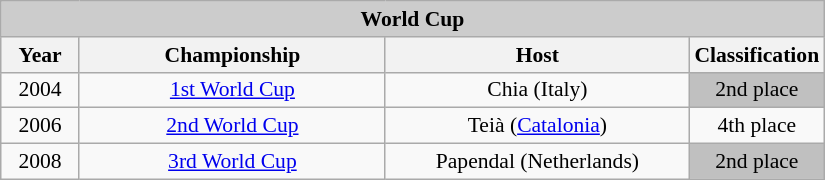<table class="wikitable" style=font-size:90% width=550>
<tr align=center style="background:#cccccc;">
<td colspan=4><strong>World Cup</strong></td>
</tr>
<tr align=center style="background:#eeeeee;">
<th width=10%>Year</th>
<th width=40%>Championship</th>
<th width=40%>Host</th>
<th width=10%>Classification</th>
</tr>
<tr align=center>
<td>2004</td>
<td><a href='#'>1st World Cup</a></td>
<td>Chia (Italy)</td>
<td style="background:silver;" align="center">2nd place</td>
</tr>
<tr align=center>
<td>2006</td>
<td><a href='#'>2nd World Cup</a></td>
<td>Teià (<a href='#'>Catalonia</a>)</td>
<td>4th place</td>
</tr>
<tr align=center>
<td>2008</td>
<td><a href='#'>3rd World Cup</a></td>
<td>Papendal (Netherlands)</td>
<td style="background:silver;" align="center">2nd place</td>
</tr>
</table>
